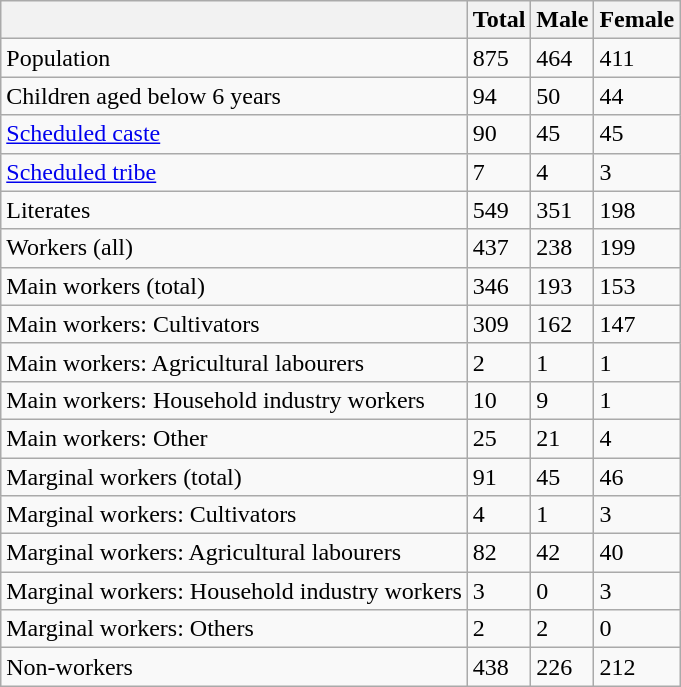<table class="wikitable sortable">
<tr>
<th></th>
<th>Total</th>
<th>Male</th>
<th>Female</th>
</tr>
<tr>
<td>Population</td>
<td>875</td>
<td>464</td>
<td>411</td>
</tr>
<tr>
<td>Children aged below 6 years</td>
<td>94</td>
<td>50</td>
<td>44</td>
</tr>
<tr>
<td><a href='#'>Scheduled caste</a></td>
<td>90</td>
<td>45</td>
<td>45</td>
</tr>
<tr>
<td><a href='#'>Scheduled tribe</a></td>
<td>7</td>
<td>4</td>
<td>3</td>
</tr>
<tr>
<td>Literates</td>
<td>549</td>
<td>351</td>
<td>198</td>
</tr>
<tr>
<td>Workers (all)</td>
<td>437</td>
<td>238</td>
<td>199</td>
</tr>
<tr>
<td>Main workers (total)</td>
<td>346</td>
<td>193</td>
<td>153</td>
</tr>
<tr>
<td>Main workers: Cultivators</td>
<td>309</td>
<td>162</td>
<td>147</td>
</tr>
<tr>
<td>Main workers: Agricultural labourers</td>
<td>2</td>
<td>1</td>
<td>1</td>
</tr>
<tr>
<td>Main workers: Household industry workers</td>
<td>10</td>
<td>9</td>
<td>1</td>
</tr>
<tr>
<td>Main workers: Other</td>
<td>25</td>
<td>21</td>
<td>4</td>
</tr>
<tr>
<td>Marginal workers (total)</td>
<td>91</td>
<td>45</td>
<td>46</td>
</tr>
<tr>
<td>Marginal workers: Cultivators</td>
<td>4</td>
<td>1</td>
<td>3</td>
</tr>
<tr>
<td>Marginal workers: Agricultural labourers</td>
<td>82</td>
<td>42</td>
<td>40</td>
</tr>
<tr>
<td>Marginal workers: Household industry workers</td>
<td>3</td>
<td>0</td>
<td>3</td>
</tr>
<tr>
<td>Marginal workers: Others</td>
<td>2</td>
<td>2</td>
<td>0</td>
</tr>
<tr>
<td>Non-workers</td>
<td>438</td>
<td>226</td>
<td>212</td>
</tr>
</table>
